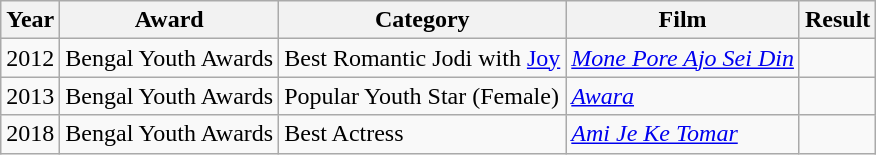<table class="wikitable sortable">
<tr>
<th>Year</th>
<th>Award</th>
<th>Category</th>
<th>Film</th>
<th>Result</th>
</tr>
<tr>
<td>2012</td>
<td>Bengal Youth Awards</td>
<td>Best Romantic Jodi with <a href='#'>Joy</a></td>
<td><em><a href='#'>Mone Pore Ajo Sei Din</a></em></td>
<td></td>
</tr>
<tr>
<td>2013</td>
<td>Bengal Youth Awards</td>
<td>Popular Youth Star (Female)</td>
<td><em><a href='#'>Awara</a></em></td>
<td></td>
</tr>
<tr>
<td>2018</td>
<td>Bengal Youth Awards</td>
<td>Best Actress</td>
<td><em><a href='#'>Ami Je Ke Tomar</a></em></td>
<td></td>
</tr>
</table>
